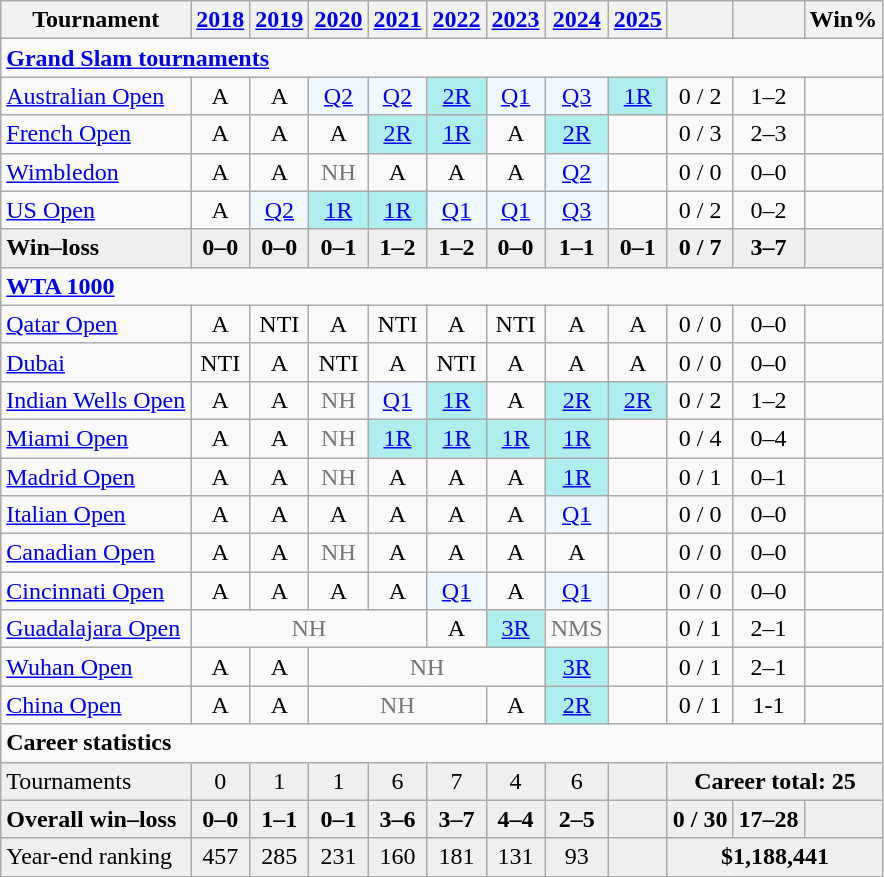<table class="wikitable" style="text-align:center">
<tr>
<th>Tournament</th>
<th><a href='#'>2018</a></th>
<th><a href='#'>2019</a></th>
<th><a href='#'>2020</a></th>
<th><a href='#'>2021</a></th>
<th><a href='#'>2022</a></th>
<th><a href='#'>2023</a></th>
<th><a href='#'>2024</a></th>
<th><a href='#'>2025</a></th>
<th></th>
<th></th>
<th>Win%</th>
</tr>
<tr>
<td colspan="12" align="left"><strong><a href='#'>Grand Slam tournaments</a></strong></td>
</tr>
<tr>
<td align="left"><a href='#'>Australian Open</a></td>
<td>A</td>
<td>A</td>
<td bgcolor=f0f8ff><a href='#'>Q2</a></td>
<td bgcolor=f0f8ff><a href='#'>Q2</a></td>
<td bgcolor=afeeee><a href='#'>2R</a></td>
<td bgcolor=f0f8ff><a href='#'>Q1</a></td>
<td bgcolor=f0f8ff><a href='#'>Q3</a></td>
<td bgcolor=afeeee><a href='#'>1R</a></td>
<td>0 / 2</td>
<td>1–2</td>
<td></td>
</tr>
<tr>
<td align="left"><a href='#'>French Open</a></td>
<td>A</td>
<td>A</td>
<td>A</td>
<td bgcolor=afeeee><a href='#'>2R</a></td>
<td bgcolor=afeeee><a href='#'>1R</a></td>
<td>A</td>
<td bgcolor=afeeee><a href='#'>2R</a></td>
<td></td>
<td>0 / 3</td>
<td>2–3</td>
<td></td>
</tr>
<tr>
<td align="left"><a href='#'>Wimbledon</a></td>
<td>A</td>
<td>A</td>
<td style="color:#767676">NH</td>
<td>A</td>
<td>A</td>
<td>A</td>
<td bgcolor=f0f8ff><a href='#'>Q2</a></td>
<td></td>
<td>0 / 0</td>
<td>0–0</td>
<td></td>
</tr>
<tr>
<td align="left"><a href='#'>US Open</a></td>
<td>A</td>
<td bgcolor=f0f8ff><a href='#'>Q2</a></td>
<td bgcolor=afeeee><a href='#'>1R</a></td>
<td bgcolor=afeeee><a href='#'>1R</a></td>
<td bgcolor=f0f8ff><a href='#'>Q1</a></td>
<td bgcolor=f0f8ff><a href='#'>Q1</a></td>
<td bgcolor=f0f8ff><a href='#'>Q3</a></td>
<td></td>
<td>0 / 2</td>
<td>0–2</td>
<td></td>
</tr>
<tr style="background:#efefef;font-weight:bold">
<td align="left">Win–loss</td>
<td>0–0</td>
<td>0–0</td>
<td>0–1</td>
<td>1–2</td>
<td>1–2</td>
<td>0–0</td>
<td>1–1</td>
<td>0–1</td>
<td>0 / 7</td>
<td>3–7</td>
<td></td>
</tr>
<tr>
<td colspan="12" align="left"><strong><a href='#'>WTA 1000</a></strong></td>
</tr>
<tr>
<td align=left><a href='#'>Qatar Open</a></td>
<td>A</td>
<td>NTI</td>
<td>A</td>
<td>NTI</td>
<td>A</td>
<td>NTI</td>
<td>A</td>
<td>A</td>
<td>0 / 0</td>
<td>0–0</td>
<td></td>
</tr>
<tr>
<td align=left><a href='#'>Dubai</a></td>
<td>NTI</td>
<td>A</td>
<td>NTI</td>
<td>A</td>
<td>NTI</td>
<td>A</td>
<td>A</td>
<td>A</td>
<td>0 / 0</td>
<td>0–0</td>
<td></td>
</tr>
<tr>
<td align="left"><a href='#'>Indian Wells Open</a></td>
<td>A</td>
<td>A</td>
<td style="color:#767676">NH</td>
<td bgcolor="f0f8ff"><a href='#'>Q1</a></td>
<td bgcolor="afeeee"><a href='#'>1R</a></td>
<td>A</td>
<td bgcolor="afeeee"><a href='#'>2R</a></td>
<td bgcolor="afeeee"><a href='#'>2R</a></td>
<td>0 / 2</td>
<td>1–2</td>
<td></td>
</tr>
<tr>
<td align="left"><a href='#'>Miami Open</a></td>
<td>A</td>
<td>A</td>
<td style="color:#767676">NH</td>
<td bgcolor="afeeee"><a href='#'>1R</a></td>
<td bgcolor="afeeee"><a href='#'>1R</a></td>
<td bgcolor="afeeee"><a href='#'>1R</a></td>
<td bgcolor="afeeee"><a href='#'>1R</a></td>
<td></td>
<td>0 / 4</td>
<td>0–4</td>
<td></td>
</tr>
<tr>
<td align=left><a href='#'>Madrid Open</a></td>
<td>A</td>
<td>A</td>
<td style=color:#767676>NH</td>
<td>A</td>
<td>A</td>
<td>A</td>
<td bgcolor="afeeee"><a href='#'>1R</a></td>
<td></td>
<td>0 / 1</td>
<td>0–1</td>
<td></td>
</tr>
<tr>
<td align=left><a href='#'>Italian Open</a></td>
<td>A</td>
<td>A</td>
<td>A</td>
<td>A</td>
<td>A</td>
<td>A</td>
<td bgcolor="f0f8ff"><a href='#'>Q1</a></td>
<td></td>
<td>0 / 0</td>
<td>0–0</td>
<td></td>
</tr>
<tr>
<td align=left><a href='#'>Canadian Open</a></td>
<td>A</td>
<td>A</td>
<td style=color:#767676>NH</td>
<td>A</td>
<td>A</td>
<td>A</td>
<td>A</td>
<td></td>
<td>0 / 0</td>
<td>0–0</td>
<td></td>
</tr>
<tr>
<td align=left><a href='#'>Cincinnati Open</a></td>
<td>A</td>
<td>A</td>
<td>A</td>
<td>A</td>
<td bgcolor=f0f8ff><a href='#'>Q1</a></td>
<td>A</td>
<td bgcolor=f0f8ff><a href='#'>Q1</a></td>
<td></td>
<td>0 / 0</td>
<td>0–0</td>
<td></td>
</tr>
<tr>
<td align=left><a href='#'>Guadalajara Open</a></td>
<td colspan="4"  style="color:#767676">NH</td>
<td>A</td>
<td bgcolor="afeeee"><a href='#'>3R</a></td>
<td style="color:#767676">NMS</td>
<td></td>
<td>0 / 1</td>
<td>2–1</td>
<td></td>
</tr>
<tr>
<td align=left><a href='#'>Wuhan Open</a></td>
<td>A</td>
<td>A</td>
<td colspan="4" style="color:#767676">NH</td>
<td bgcolor="afeeee"><a href='#'>3R</a></td>
<td></td>
<td>0 / 1</td>
<td>2–1</td>
<td></td>
</tr>
<tr>
<td align=left><a href='#'>China Open</a></td>
<td>A</td>
<td>A</td>
<td colspan="3" style="color:#767676">NH</td>
<td>A</td>
<td bgcolor="afeeee"><a href='#'>2R</a></td>
<td></td>
<td>0 / 1</td>
<td>1-1</td>
<td></td>
</tr>
<tr>
<td colspan="12" align="left"><strong>Career statistics</strong></td>
</tr>
<tr bgcolor=efefef>
<td align=left>Tournaments</td>
<td>0</td>
<td>1</td>
<td>1</td>
<td>6</td>
<td>7</td>
<td>4</td>
<td>6</td>
<td></td>
<td colspan="3"><strong>Career total: 25</strong></td>
</tr>
<tr style=background:#efefef;font-weight:bold>
<td align=left>Overall win–loss</td>
<td>0–0</td>
<td>1–1</td>
<td>0–1</td>
<td>3–6</td>
<td>3–7</td>
<td>4–4</td>
<td>2–5</td>
<td></td>
<td>0 / 30</td>
<td>17–28</td>
<td></td>
</tr>
<tr bgcolor=efefef>
<td align=left>Year-end ranking</td>
<td>457</td>
<td>285</td>
<td>231</td>
<td>160</td>
<td>181</td>
<td>131</td>
<td>93</td>
<td></td>
<td colspan="3"><strong>$1,188,441</strong></td>
</tr>
</table>
